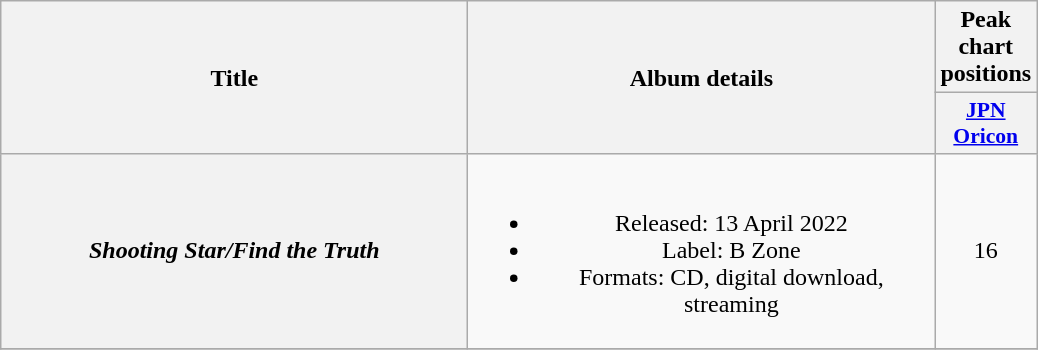<table class="wikitable plainrowheaders" style="text-align:center;">
<tr>
<th scope="col" rowspan="2" style="width:19em;">Title</th>
<th scope="col" rowspan="2" style="width:19em;">Album details</th>
<th scope="col" colspan="1">Peak<br>chart<br>positions</th>
</tr>
<tr>
<th scope="col" style="width:2.9em;font-size:90%;"><a href='#'>JPN<br>Oricon</a><br></th>
</tr>
<tr>
<th scope="row"><em>Shooting Star/Find the Truth</em><br></th>
<td><br><ul><li>Released: 13 April 2022</li><li>Label: B Zone</li><li>Formats: CD, digital download, streaming</li></ul></td>
<td>16</td>
</tr>
<tr>
</tr>
</table>
